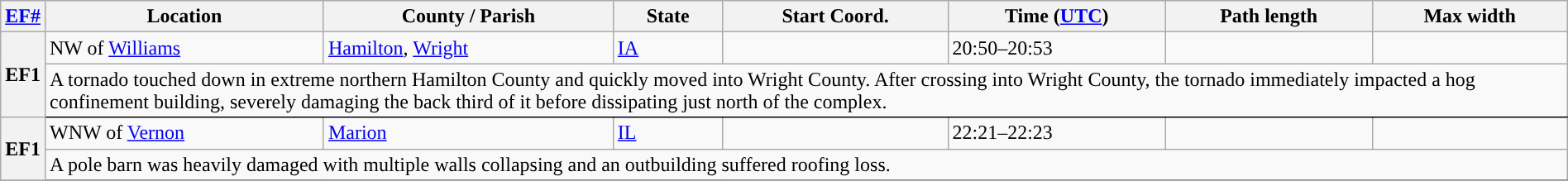<table class="wikitable sortable" style="width:100%;">
<tr>
<th scope="col" width="2%" align="center"><a href='#'>EF#</a></th>
<th scope="col" align="center" class="unsortable">Location</th>
<th scope="col" align="center" class="unsortable">County / Parish</th>
<th scope="col" align="center">State</th>
<th scope="col" align="center">Start Coord.</th>
<th scope="col" align="center">Time (<a href='#'>UTC</a>)</th>
<th scope="col" align="center">Path length</th>
<th scope="col" align="center">Max width</th>
</tr>
<tr>
<th scope="row" rowspan="2" style="background-color:#">EF1</th>
<td>NW of <a href='#'>Williams</a></td>
<td><a href='#'>Hamilton</a>, <a href='#'>Wright</a></td>
<td><a href='#'>IA</a></td>
<td></td>
<td>20:50–20:53</td>
<td></td>
<td></td>
</tr>
<tr class="expand-child">
<td colspan="8" style=" border-bottom: 1px solid black;">A tornado touched down in extreme northern Hamilton County and quickly moved into Wright County. After crossing into Wright County, the tornado immediately impacted a hog confinement building, severely damaging the back third of it before dissipating just north of the complex.</td>
</tr>
<tr>
<th scope="row" rowspan="2" style="background-color:#">EF1</th>
<td>WNW of <a href='#'>Vernon</a></td>
<td><a href='#'>Marion</a></td>
<td><a href='#'>IL</a></td>
<td></td>
<td>22:21–22:23</td>
<td></td>
<td></td>
</tr>
<tr class="expand-child">
<td colspan="8" style=" border-bottom: 1px solid black;">A pole barn was heavily damaged with multiple walls collapsing and an outbuilding suffered roofing loss.</td>
</tr>
<tr>
</tr>
</table>
